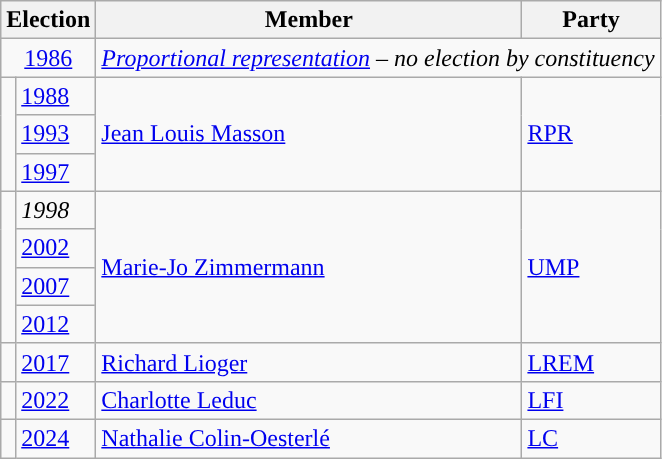<table class="wikitable">
<tr>
<th colspan="2">Election</th>
<th>Member</th>
<th>Party</th>
</tr>
<tr>
<td colspan="2" align="center"><a href='#'>1986</a></td>
<td colspan="2"><em><a href='#'>Proportional representation</a> – no election by constituency</em></td>
</tr>
<tr>
<td rowspan="3" style="color:inherit;background-color: "></td>
<td><a href='#'>1988</a></td>
<td rowspan="3"><a href='#'>Jean Louis Masson</a></td>
<td rowspan="3"><a href='#'>RPR</a></td>
</tr>
<tr>
<td><a href='#'>1993</a></td>
</tr>
<tr>
<td><a href='#'>1997</a></td>
</tr>
<tr>
<td rowspan="4" style="color:inherit;background-color: "></td>
<td><em>1998</em></td>
<td rowspan="4"><a href='#'>Marie-Jo Zimmermann</a></td>
<td rowspan="4"><a href='#'>UMP</a></td>
</tr>
<tr>
<td><a href='#'>2002</a></td>
</tr>
<tr>
<td><a href='#'>2007</a></td>
</tr>
<tr>
<td><a href='#'>2012</a></td>
</tr>
<tr>
<td style="color:inherit;background-color: "></td>
<td><a href='#'>2017</a></td>
<td><a href='#'>Richard Lioger</a></td>
<td><a href='#'>LREM</a></td>
</tr>
<tr>
<td style="color:inherit;background-color: "></td>
<td><a href='#'>2022</a></td>
<td><a href='#'>Charlotte Leduc</a></td>
<td><a href='#'>LFI</a></td>
</tr>
<tr>
<td style="color:inherit;background-color: "></td>
<td><a href='#'>2024</a></td>
<td><a href='#'>Nathalie Colin-Oesterlé</a></td>
<td><a href='#'>LC</a></td>
</tr>
</table>
